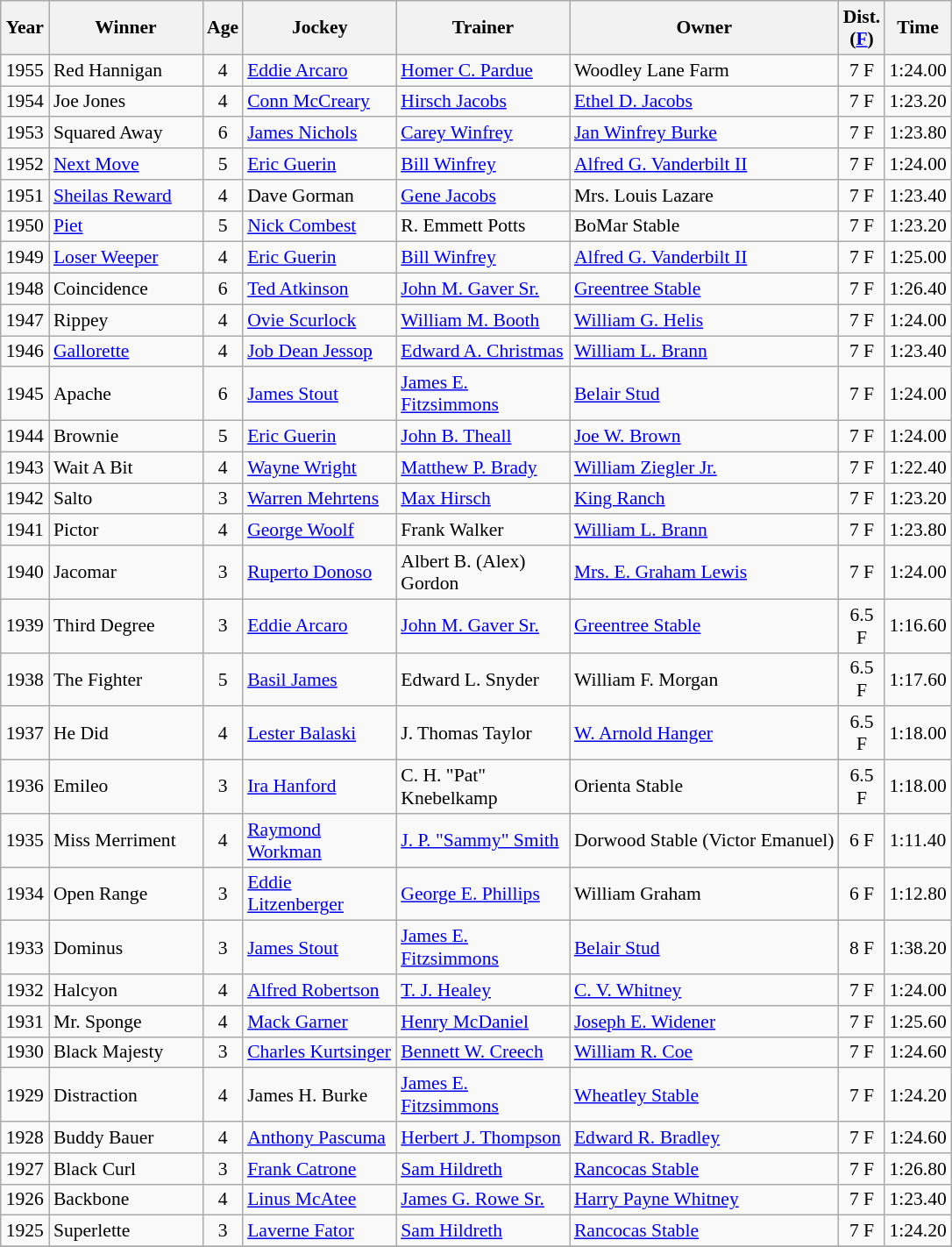<table class="wikitable sortable" style="font-size:90%">
<tr>
<th style="width:30px">Year<br></th>
<th style="width:110px">Winner<br></th>
<th style="width:20px">Age<br></th>
<th style="width:110px">Jockey<br></th>
<th style="width:125px">Trainer<br></th>
<th>Owner<br></th>
<th style="width:25px">Dist.<br> <span>(<a href='#'>F</a>)</span></th>
<th style="width:25px">Time<br></th>
</tr>
<tr>
<td align=center>1955</td>
<td>Red Hannigan</td>
<td align=center>4</td>
<td><a href='#'>Eddie Arcaro</a></td>
<td><a href='#'>Homer C. Pardue</a></td>
<td>Woodley Lane Farm</td>
<td align=center>7 F</td>
<td align=center>1:24.00</td>
</tr>
<tr>
<td align=center>1954</td>
<td>Joe Jones</td>
<td align=center>4</td>
<td><a href='#'>Conn McCreary</a></td>
<td><a href='#'>Hirsch Jacobs</a></td>
<td><a href='#'>Ethel D. Jacobs</a></td>
<td align=center>7 F</td>
<td align=center>1:23.20</td>
</tr>
<tr>
<td align=center>1953</td>
<td>Squared Away</td>
<td align=center>6</td>
<td><a href='#'>James Nichols</a></td>
<td><a href='#'>Carey Winfrey</a></td>
<td><a href='#'>Jan Winfrey Burke</a></td>
<td align=center>7 F</td>
<td align=center>1:23.80</td>
</tr>
<tr>
<td align=center>1952</td>
<td><a href='#'>Next Move</a></td>
<td align=center>5</td>
<td><a href='#'>Eric Guerin</a></td>
<td><a href='#'>Bill Winfrey</a></td>
<td><a href='#'>Alfred G. Vanderbilt II</a></td>
<td align=center>7 F</td>
<td align=center>1:24.00</td>
</tr>
<tr>
<td align=center>1951</td>
<td><a href='#'>Sheilas Reward</a></td>
<td align=center>4</td>
<td>Dave Gorman</td>
<td><a href='#'>Gene Jacobs</a></td>
<td>Mrs. Louis Lazare</td>
<td align=center>7 F</td>
<td align=center>1:23.40</td>
</tr>
<tr>
<td align=center>1950</td>
<td><a href='#'>Piet</a></td>
<td align=center>5</td>
<td><a href='#'>Nick Combest</a></td>
<td>R. Emmett Potts</td>
<td>BoMar Stable</td>
<td align=center>7 F</td>
<td align=center>1:23.20</td>
</tr>
<tr>
<td align=center>1949</td>
<td><a href='#'>Loser Weeper</a></td>
<td align=center>4</td>
<td><a href='#'>Eric Guerin</a></td>
<td><a href='#'>Bill Winfrey</a></td>
<td><a href='#'>Alfred G. Vanderbilt II</a></td>
<td align=center>7 F</td>
<td align=center>1:25.00</td>
</tr>
<tr>
<td align=center>1948</td>
<td>Coincidence</td>
<td align=center>6</td>
<td><a href='#'>Ted Atkinson</a></td>
<td><a href='#'>John M. Gaver Sr.</a></td>
<td><a href='#'>Greentree Stable</a></td>
<td align=center>7 F</td>
<td align=center>1:26.40</td>
</tr>
<tr>
<td align=center>1947</td>
<td>Rippey</td>
<td align=center>4</td>
<td><a href='#'>Ovie Scurlock</a></td>
<td><a href='#'>William M. Booth</a></td>
<td><a href='#'>William G. Helis</a></td>
<td align=center>7 F</td>
<td align=center>1:24.00</td>
</tr>
<tr>
<td align=center>1946</td>
<td><a href='#'>Gallorette</a></td>
<td align=center>4</td>
<td><a href='#'>Job Dean Jessop</a></td>
<td><a href='#'>Edward A. Christmas</a></td>
<td><a href='#'>William L. Brann</a></td>
<td align=center>7 F</td>
<td align=center>1:23.40</td>
</tr>
<tr>
<td align=center>1945</td>
<td>Apache</td>
<td align=center>6</td>
<td><a href='#'>James Stout</a></td>
<td><a href='#'>James E. Fitzsimmons</a></td>
<td><a href='#'>Belair Stud</a></td>
<td align=center>7 F</td>
<td align=center>1:24.00</td>
</tr>
<tr>
<td align=center>1944</td>
<td>Brownie</td>
<td align=center>5</td>
<td><a href='#'>Eric Guerin</a></td>
<td><a href='#'>John B. Theall</a></td>
<td><a href='#'>Joe W. Brown</a></td>
<td align=center>7 F</td>
<td align=center>1:24.00</td>
</tr>
<tr>
<td align=center>1943</td>
<td>Wait A Bit</td>
<td align=center>4</td>
<td><a href='#'>Wayne Wright</a></td>
<td><a href='#'>Matthew P. Brady</a></td>
<td><a href='#'>William Ziegler Jr.</a></td>
<td align=center>7 F</td>
<td align=center>1:22.40</td>
</tr>
<tr>
<td align=center>1942</td>
<td>Salto</td>
<td align=center>3</td>
<td><a href='#'>Warren Mehrtens</a></td>
<td><a href='#'>Max Hirsch</a></td>
<td><a href='#'>King Ranch</a></td>
<td align=center>7 F</td>
<td align=center>1:23.20</td>
</tr>
<tr>
<td align=center>1941</td>
<td>Pictor</td>
<td align=center>4</td>
<td><a href='#'>George Woolf</a></td>
<td>Frank Walker</td>
<td><a href='#'>William L. Brann</a></td>
<td align=center>7 F</td>
<td align=center>1:23.80</td>
</tr>
<tr>
<td align=center>1940</td>
<td>Jacomar</td>
<td align=center>3</td>
<td><a href='#'>Ruperto Donoso</a></td>
<td>Albert B. (Alex) Gordon</td>
<td><a href='#'>Mrs. E. Graham Lewis</a></td>
<td align=center>7 F</td>
<td align=center>1:24.00</td>
</tr>
<tr>
<td align=center>1939</td>
<td>Third Degree</td>
<td align=center>3</td>
<td><a href='#'>Eddie Arcaro</a></td>
<td><a href='#'>John M. Gaver Sr.</a></td>
<td><a href='#'>Greentree Stable</a></td>
<td align=center>6.5 F</td>
<td align=center>1:16.60</td>
</tr>
<tr>
<td align=center>1938</td>
<td>The Fighter</td>
<td align=center>5</td>
<td><a href='#'>Basil James</a></td>
<td>Edward L. Snyder</td>
<td>William F. Morgan</td>
<td align=center>6.5 F</td>
<td align=center>1:17.60</td>
</tr>
<tr>
<td align=center>1937</td>
<td>He Did</td>
<td align=center>4</td>
<td><a href='#'>Lester Balaski</a></td>
<td>J. Thomas Taylor</td>
<td><a href='#'>W. Arnold Hanger</a></td>
<td align=center>6.5 F</td>
<td align=center>1:18.00</td>
</tr>
<tr>
<td align=center>1936</td>
<td>Emileo</td>
<td align=center>3</td>
<td><a href='#'>Ira Hanford</a></td>
<td>C. H. "Pat" Knebelkamp</td>
<td>Orienta Stable</td>
<td align=center>6.5 F</td>
<td align=center>1:18.00</td>
</tr>
<tr>
<td align=center>1935</td>
<td>Miss Merriment</td>
<td align=center>4</td>
<td><a href='#'>Raymond Workman</a></td>
<td><a href='#'>J. P. "Sammy" Smith</a></td>
<td>Dorwood Stable (Victor Emanuel)</td>
<td align=center>6 F</td>
<td align=center>1:11.40</td>
</tr>
<tr>
<td align=center>1934</td>
<td>Open Range</td>
<td align=center>3</td>
<td><a href='#'>Eddie Litzenberger</a></td>
<td><a href='#'>George E. Phillips</a></td>
<td>William Graham</td>
<td align=center>6 F</td>
<td align=center>1:12.80</td>
</tr>
<tr>
<td align=center>1933</td>
<td>Dominus</td>
<td align=center>3</td>
<td><a href='#'>James Stout</a></td>
<td><a href='#'>James E. Fitzsimmons</a></td>
<td><a href='#'>Belair Stud</a></td>
<td align=center>8 F</td>
<td align=center>1:38.20</td>
</tr>
<tr>
<td align=center>1932</td>
<td>Halcyon</td>
<td align=center>4</td>
<td><a href='#'>Alfred Robertson</a></td>
<td><a href='#'>T. J. Healey</a></td>
<td><a href='#'>C. V. Whitney</a></td>
<td align=center>7 F</td>
<td align=center>1:24.00</td>
</tr>
<tr>
<td align=center>1931</td>
<td>Mr. Sponge</td>
<td align=center>4</td>
<td><a href='#'>Mack Garner</a></td>
<td><a href='#'>Henry McDaniel</a></td>
<td><a href='#'>Joseph E. Widener</a></td>
<td align=center>7 F</td>
<td align=center>1:25.60</td>
</tr>
<tr>
<td align=center>1930</td>
<td>Black Majesty</td>
<td align=center>3</td>
<td><a href='#'>Charles Kurtsinger</a></td>
<td><a href='#'>Bennett W. Creech</a></td>
<td><a href='#'>William R. Coe</a></td>
<td align=center>7 F</td>
<td align=center>1:24.60</td>
</tr>
<tr>
<td align=center>1929</td>
<td>Distraction</td>
<td align=center>4</td>
<td>James H. Burke</td>
<td><a href='#'>James E. Fitzsimmons</a></td>
<td><a href='#'>Wheatley Stable</a></td>
<td align=center>7 F</td>
<td align=center>1:24.20</td>
</tr>
<tr>
<td align=center>1928</td>
<td>Buddy Bauer</td>
<td align=center>4</td>
<td><a href='#'>Anthony Pascuma</a></td>
<td><a href='#'>Herbert J. Thompson</a></td>
<td><a href='#'>Edward R. Bradley</a></td>
<td align=center>7 F</td>
<td align=center>1:24.60</td>
</tr>
<tr>
<td align=center>1927</td>
<td>Black Curl</td>
<td align=center>3</td>
<td><a href='#'>Frank Catrone</a></td>
<td><a href='#'>Sam Hildreth</a></td>
<td><a href='#'>Rancocas Stable</a></td>
<td align=center>7 F</td>
<td align=center>1:26.80</td>
</tr>
<tr>
<td align=center>1926</td>
<td>Backbone</td>
<td align=center>4</td>
<td><a href='#'>Linus McAtee</a></td>
<td><a href='#'>James G. Rowe Sr.</a></td>
<td><a href='#'>Harry Payne Whitney</a></td>
<td align=center>7 F</td>
<td align=center>1:23.40</td>
</tr>
<tr>
<td align=center>1925</td>
<td>Superlette</td>
<td align=center>3</td>
<td><a href='#'>Laverne Fator</a></td>
<td><a href='#'>Sam Hildreth</a></td>
<td><a href='#'>Rancocas Stable</a></td>
<td align=center>7 F</td>
<td align=center>1:24.20</td>
</tr>
<tr>
</tr>
</table>
